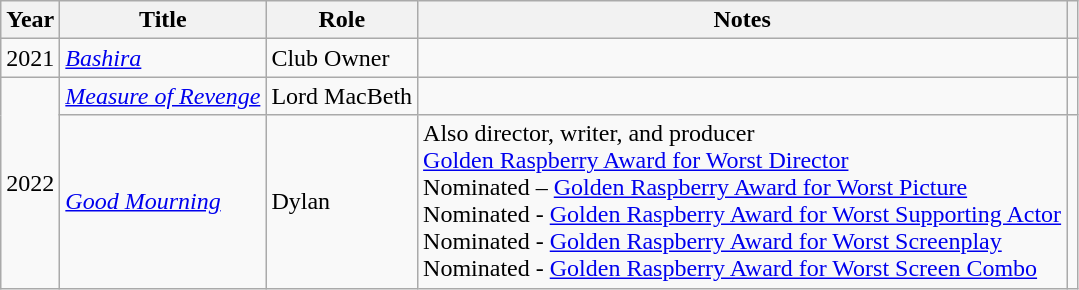<table class="wikitable">
<tr>
<th>Year</th>
<th>Title</th>
<th>Role</th>
<th>Notes</th>
<th></th>
</tr>
<tr>
<td>2021</td>
<td><em><a href='#'>Bashira</a></em></td>
<td>Club Owner</td>
<td></td>
<td></td>
</tr>
<tr>
<td rowspan="2">2022</td>
<td><em><a href='#'>Measure of Revenge</a></em></td>
<td>Lord MacBeth</td>
<td></td>
<td></td>
</tr>
<tr>
<td><em><a href='#'>Good Mourning</a></em></td>
<td>Dylan</td>
<td>Also director, writer, and producer<br><a href='#'>Golden Raspberry Award for Worst Director</a><br>Nominated – <a href='#'>Golden Raspberry Award for Worst Picture</a><br>
Nominated - <a href='#'>Golden Raspberry Award for Worst Supporting Actor</a><br>
Nominated - <a href='#'>Golden Raspberry Award for Worst Screenplay</a><br>
Nominated - <a href='#'>Golden Raspberry Award for Worst Screen Combo</a></td>
<td></td>
</tr>
</table>
